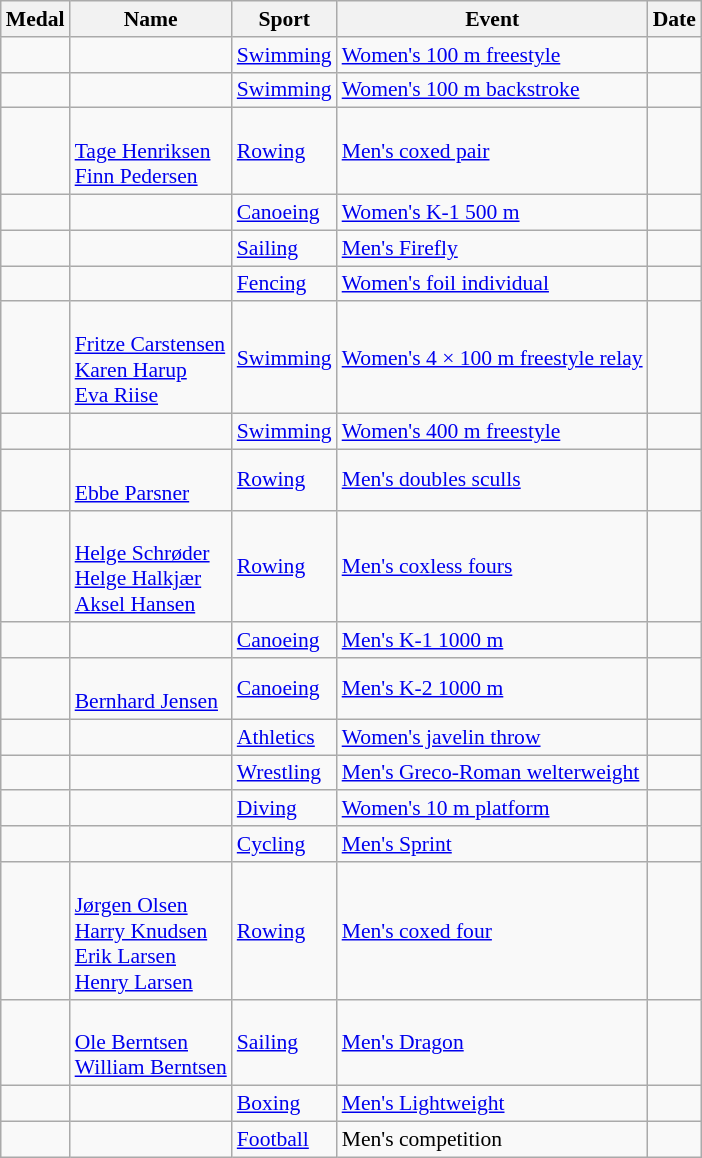<table class="wikitable sortable" style="font-size:90%">
<tr>
<th>Medal</th>
<th>Name</th>
<th>Sport</th>
<th>Event</th>
<th>Date</th>
</tr>
<tr>
<td></td>
<td></td>
<td><a href='#'>Swimming</a></td>
<td><a href='#'>Women's 100 m freestyle</a></td>
<td></td>
</tr>
<tr>
<td></td>
<td></td>
<td><a href='#'>Swimming</a></td>
<td><a href='#'>Women's 100 m backstroke</a></td>
<td></td>
</tr>
<tr>
<td></td>
<td> <br> <a href='#'>Tage Henriksen</a> <br> <a href='#'>Finn Pedersen</a></td>
<td><a href='#'>Rowing</a></td>
<td><a href='#'>Men's coxed pair</a></td>
<td></td>
</tr>
<tr>
<td></td>
<td></td>
<td><a href='#'>Canoeing</a></td>
<td><a href='#'>Women's K-1 500 m</a></td>
<td></td>
</tr>
<tr>
<td></td>
<td></td>
<td><a href='#'>Sailing</a></td>
<td><a href='#'>Men's Firefly</a></td>
<td></td>
</tr>
<tr>
<td></td>
<td></td>
<td><a href='#'>Fencing</a></td>
<td><a href='#'>Women's foil individual</a></td>
<td></td>
</tr>
<tr>
<td></td>
<td><br> <a href='#'>Fritze Carstensen</a> <br> <a href='#'>Karen Harup</a><br><a href='#'>Eva Riise</a></td>
<td><a href='#'>Swimming</a></td>
<td><a href='#'>Women's 4 × 100 m freestyle relay</a></td>
<td></td>
</tr>
<tr>
<td></td>
<td></td>
<td><a href='#'>Swimming</a></td>
<td><a href='#'>Women's 400 m freestyle</a></td>
<td></td>
</tr>
<tr>
<td></td>
<td> <br> <a href='#'>Ebbe Parsner</a></td>
<td><a href='#'>Rowing</a></td>
<td><a href='#'>Men's doubles sculls</a></td>
<td></td>
</tr>
<tr>
<td></td>
<td><br><a href='#'>Helge Schrøder</a> <br><a href='#'>Helge Halkjær</a> <br> <a href='#'>Aksel Hansen</a></td>
<td><a href='#'>Rowing</a></td>
<td><a href='#'>Men's coxless fours</a></td>
<td></td>
</tr>
<tr>
<td></td>
<td></td>
<td><a href='#'>Canoeing</a></td>
<td><a href='#'>Men's K-1 1000 m</a></td>
<td></td>
</tr>
<tr>
<td></td>
<td>  <br> <a href='#'>Bernhard Jensen</a></td>
<td><a href='#'>Canoeing</a></td>
<td><a href='#'>Men's K-2 1000 m</a></td>
<td></td>
</tr>
<tr>
<td></td>
<td></td>
<td><a href='#'>Athletics</a></td>
<td><a href='#'>Women's javelin throw</a></td>
<td></td>
</tr>
<tr>
<td></td>
<td></td>
<td><a href='#'>Wrestling</a></td>
<td><a href='#'>Men's Greco-Roman welterweight</a></td>
<td></td>
</tr>
<tr>
<td></td>
<td></td>
<td><a href='#'>Diving</a></td>
<td><a href='#'>Women's 10 m platform</a></td>
<td></td>
</tr>
<tr>
<td></td>
<td></td>
<td><a href='#'>Cycling</a></td>
<td><a href='#'>Men's Sprint</a></td>
<td></td>
</tr>
<tr>
<td></td>
<td><br><a href='#'>Jørgen Olsen</a><br><a href='#'>Harry Knudsen</a><br><a href='#'>Erik Larsen</a><br><a href='#'>Henry Larsen</a></td>
<td><a href='#'>Rowing</a></td>
<td><a href='#'>Men's coxed four</a></td>
<td></td>
</tr>
<tr>
<td></td>
<td><br><a href='#'>Ole Berntsen</a><br><a href='#'>William Berntsen</a></td>
<td><a href='#'>Sailing</a></td>
<td><a href='#'> Men's Dragon</a></td>
<td></td>
</tr>
<tr>
<td></td>
<td></td>
<td><a href='#'>Boxing</a></td>
<td><a href='#'>Men's Lightweight</a></td>
<td></td>
</tr>
<tr>
<td></td>
<td></td>
<td><a href='#'>Football</a></td>
<td>Men's competition</td>
<td></td>
</tr>
</table>
